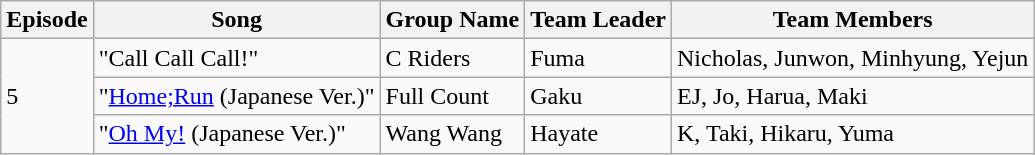<table class="wikitable">
<tr>
<th>Episode</th>
<th>Song</th>
<th>Group Name</th>
<th>Team Leader</th>
<th>Team Members</th>
</tr>
<tr>
<td rowspan="3">5</td>
<td>"Call Call Call!"</td>
<td>C Riders</td>
<td>Fuma</td>
<td>Nicholas, Junwon, Minhyung, Yejun</td>
</tr>
<tr>
<td>"<a href='#'>Home;Run</a> (Japanese Ver.)"</td>
<td>Full Count</td>
<td>Gaku</td>
<td>EJ, Jo, Harua, Maki</td>
</tr>
<tr>
<td>"<a href='#'>Oh My!</a> (Japanese Ver.)"</td>
<td>Wang Wang</td>
<td>Hayate</td>
<td>K, Taki, Hikaru, Yuma</td>
</tr>
</table>
